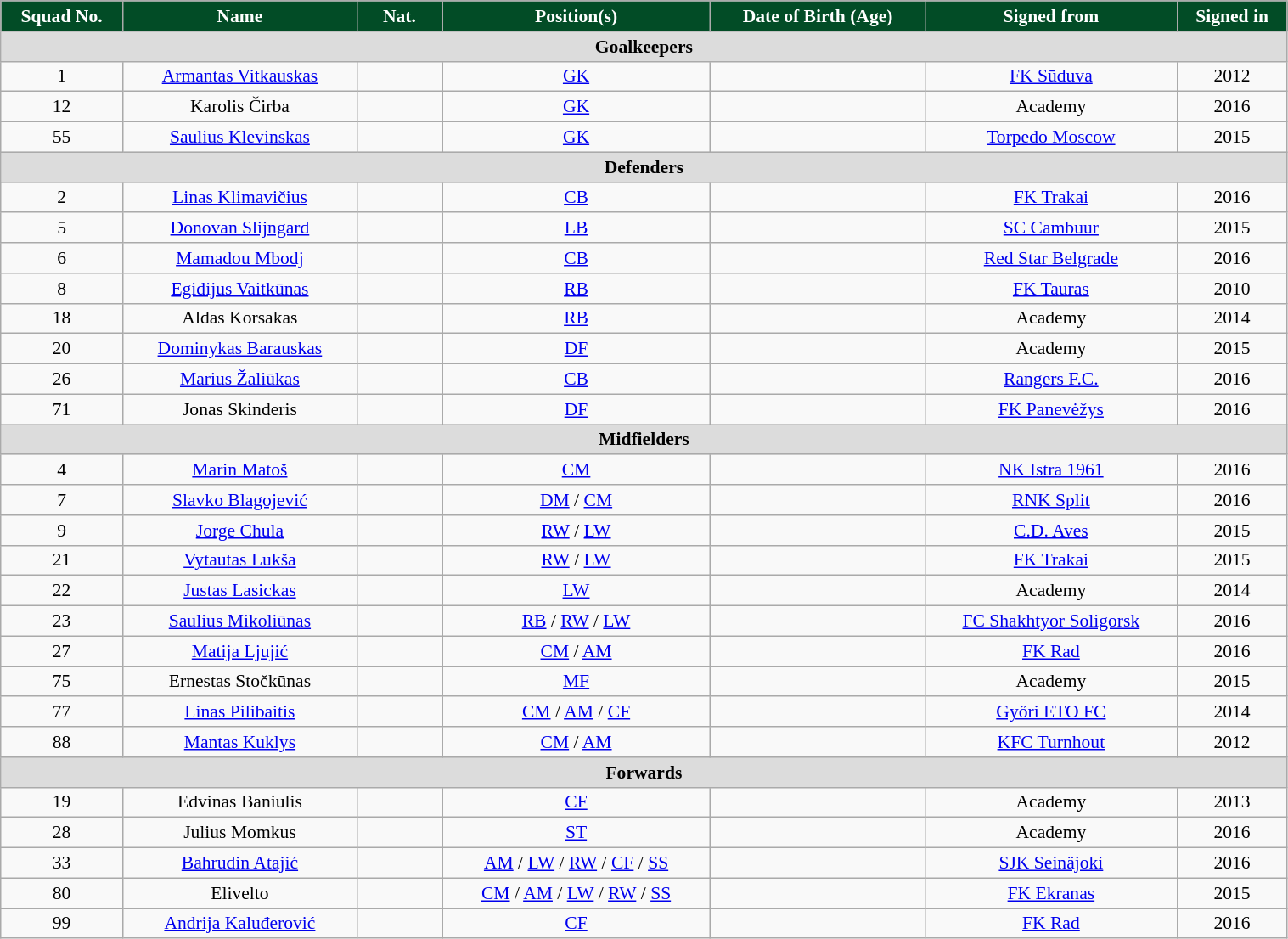<table class="wikitable" style="text-align:center; font-size:90%; width:80%;">
<tr>
<th style="background:#024C26; color:#FFFFFF; text-align:center;">Squad No.</th>
<th style="background:#024C26; color:#FFFFFF; text-align:center;">Name</th>
<th style="background:#024C26; color:#FFFFFF; width:60px; text-align:center;">Nat.</th>
<th style="background:#024C26; color:#FFFFFF; text-align:center;">Position(s)</th>
<th style="background:#024C26; color:#FFFFFF; text-align:center;">Date of Birth (Age)</th>
<th style="background:#024C26; color:#FFFFFF; text-align:center;">Signed from</th>
<th style="background:#024C26; color:#FFFFFF; text-align:center;">Signed in</th>
</tr>
<tr>
<th colspan="7" style="background:#dcdcdc; text-align:center">Goalkeepers</th>
</tr>
<tr>
<td>1</td>
<td><a href='#'>Armantas Vitkauskas</a></td>
<td></td>
<td><a href='#'>GK</a></td>
<td></td>
<td> <a href='#'>FK Sūduva</a></td>
<td>2012</td>
</tr>
<tr>
<td>12</td>
<td>Karolis Čirba</td>
<td></td>
<td><a href='#'>GK</a></td>
<td></td>
<td>Academy</td>
<td>2016</td>
</tr>
<tr>
<td>55</td>
<td><a href='#'>Saulius Klevinskas</a></td>
<td></td>
<td><a href='#'>GK</a></td>
<td></td>
<td> <a href='#'>Torpedo Moscow</a></td>
<td>2015</td>
</tr>
<tr>
<th colspan="7" style="background:#dcdcdc; text-align:center">Defenders</th>
</tr>
<tr>
<td>2</td>
<td><a href='#'>Linas Klimavičius</a></td>
<td></td>
<td><a href='#'>CB</a></td>
<td></td>
<td> <a href='#'>FK Trakai</a></td>
<td>2016</td>
</tr>
<tr>
<td>5</td>
<td><a href='#'>Donovan Slijngard</a></td>
<td></td>
<td><a href='#'>LB</a></td>
<td></td>
<td> <a href='#'>SC Cambuur</a></td>
<td>2015</td>
</tr>
<tr>
<td>6</td>
<td><a href='#'>Mamadou Mbodj</a></td>
<td></td>
<td><a href='#'>CB</a></td>
<td></td>
<td> <a href='#'>Red Star Belgrade</a></td>
<td>2016</td>
</tr>
<tr>
<td>8</td>
<td><a href='#'>Egidijus Vaitkūnas</a></td>
<td></td>
<td><a href='#'>RB</a></td>
<td></td>
<td> <a href='#'>FK Tauras</a></td>
<td>2010</td>
</tr>
<tr>
<td>18</td>
<td>Aldas Korsakas</td>
<td></td>
<td><a href='#'>RB</a></td>
<td></td>
<td>Academy</td>
<td>2014</td>
</tr>
<tr>
<td>20</td>
<td><a href='#'>Dominykas Barauskas</a></td>
<td></td>
<td><a href='#'>DF</a></td>
<td></td>
<td>Academy</td>
<td>2015</td>
</tr>
<tr>
<td>26</td>
<td><a href='#'>Marius Žaliūkas</a></td>
<td></td>
<td><a href='#'>CB</a></td>
<td></td>
<td> <a href='#'>Rangers F.C.</a></td>
<td>2016</td>
</tr>
<tr>
<td>71</td>
<td>Jonas Skinderis</td>
<td></td>
<td><a href='#'>DF</a></td>
<td></td>
<td> <a href='#'>FK Panevėžys</a></td>
<td>2016</td>
</tr>
<tr>
<th colspan="7" style="background:#dcdcdc; text-align:center">Midfielders</th>
</tr>
<tr>
<td>4</td>
<td><a href='#'>Marin Matoš</a></td>
<td></td>
<td><a href='#'>CM</a></td>
<td></td>
<td> <a href='#'>NK Istra 1961</a></td>
<td>2016</td>
</tr>
<tr>
<td>7</td>
<td><a href='#'>Slavko Blagojević</a></td>
<td></td>
<td><a href='#'>DM</a> / <a href='#'>CM</a></td>
<td></td>
<td> <a href='#'>RNK Split</a></td>
<td>2016</td>
</tr>
<tr>
<td>9</td>
<td><a href='#'>Jorge Chula</a></td>
<td></td>
<td><a href='#'>RW</a> / <a href='#'>LW</a></td>
<td></td>
<td> <a href='#'>C.D. Aves</a></td>
<td>2015</td>
</tr>
<tr>
<td>21</td>
<td><a href='#'>Vytautas Lukša</a></td>
<td></td>
<td><a href='#'>RW</a> / <a href='#'>LW</a></td>
<td></td>
<td> <a href='#'>FK Trakai</a></td>
<td>2015</td>
</tr>
<tr>
<td>22</td>
<td><a href='#'>Justas Lasickas</a></td>
<td></td>
<td><a href='#'>LW</a></td>
<td></td>
<td>Academy</td>
<td>2014</td>
</tr>
<tr>
<td>23</td>
<td><a href='#'>Saulius Mikoliūnas</a></td>
<td></td>
<td><a href='#'>RB</a> / <a href='#'>RW</a> / <a href='#'>LW</a></td>
<td></td>
<td> <a href='#'>FC Shakhtyor Soligorsk</a></td>
<td>2016</td>
</tr>
<tr>
<td>27</td>
<td><a href='#'>Matija Ljujić</a></td>
<td></td>
<td><a href='#'>CM</a> / <a href='#'>AM</a></td>
<td></td>
<td> <a href='#'>FK Rad</a></td>
<td>2016</td>
</tr>
<tr>
<td>75</td>
<td>Ernestas Stočkūnas</td>
<td></td>
<td><a href='#'>MF</a></td>
<td></td>
<td>Academy</td>
<td>2015</td>
</tr>
<tr>
<td>77</td>
<td><a href='#'>Linas Pilibaitis</a></td>
<td></td>
<td><a href='#'>CM</a> / <a href='#'>AM</a> / <a href='#'>CF</a></td>
<td></td>
<td> <a href='#'>Győri ETO FC</a></td>
<td>2014</td>
</tr>
<tr>
<td>88</td>
<td><a href='#'>Mantas Kuklys</a></td>
<td></td>
<td><a href='#'>CM</a> / <a href='#'>AM</a></td>
<td></td>
<td> <a href='#'>KFC Turnhout</a></td>
<td>2012</td>
</tr>
<tr>
<th colspan="7" style="background:#dcdcdc; text-align:center">Forwards</th>
</tr>
<tr>
<td>19</td>
<td>Edvinas Baniulis</td>
<td></td>
<td><a href='#'>CF</a></td>
<td></td>
<td>Academy</td>
<td>2013</td>
</tr>
<tr>
<td>28</td>
<td>Julius Momkus</td>
<td></td>
<td><a href='#'>ST</a></td>
<td></td>
<td>Academy</td>
<td>2016</td>
</tr>
<tr>
<td>33</td>
<td><a href='#'>Bahrudin Atajić</a></td>
<td></td>
<td><a href='#'>AM</a> / <a href='#'>LW</a> / <a href='#'>RW</a> / <a href='#'>CF</a> / <a href='#'>SS</a></td>
<td></td>
<td> <a href='#'>SJK Seinäjoki</a></td>
<td>2016</td>
</tr>
<tr>
<td>80</td>
<td>Elivelto</td>
<td></td>
<td><a href='#'>CM</a> / <a href='#'>AM</a> / <a href='#'>LW</a> / <a href='#'>RW</a> / <a href='#'>SS</a></td>
<td></td>
<td> <a href='#'>FK Ekranas</a></td>
<td>2015</td>
</tr>
<tr>
<td>99</td>
<td><a href='#'>Andrija Kaluđerović</a></td>
<td></td>
<td><a href='#'>CF</a></td>
<td></td>
<td> <a href='#'>FK Rad</a></td>
<td>2016</td>
</tr>
</table>
